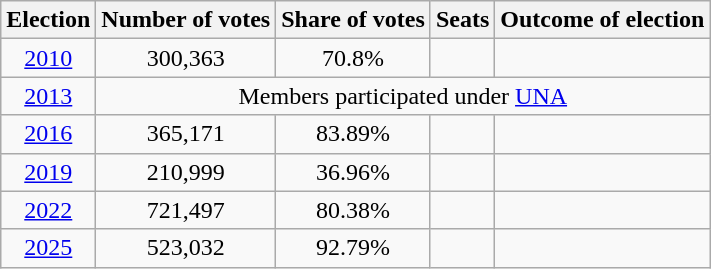<table class="wikitable" style="text-align:center;">
<tr>
<th>Election</th>
<th>Number of votes</th>
<th>Share of votes</th>
<th>Seats</th>
<th>Outcome of election</th>
</tr>
<tr>
<td><a href='#'>2010</a></td>
<td>300,363</td>
<td>70.8%</td>
<td></td>
<td></td>
</tr>
<tr>
<td><a href='#'>2013</a></td>
<td colspan="4">Members participated under <a href='#'>UNA</a></td>
</tr>
<tr>
<td><a href='#'>2016</a></td>
<td>365,171</td>
<td>83.89%</td>
<td></td>
<td></td>
</tr>
<tr>
<td><a href='#'>2019</a></td>
<td>210,999</td>
<td>36.96%</td>
<td></td>
<td></td>
</tr>
<tr>
<td><a href='#'>2022</a></td>
<td>721,497</td>
<td>80.38%</td>
<td></td>
<td></td>
</tr>
<tr>
<td><a href='#'>2025</a></td>
<td>523,032</td>
<td>92.79%</td>
<td></td>
<td></td>
</tr>
</table>
